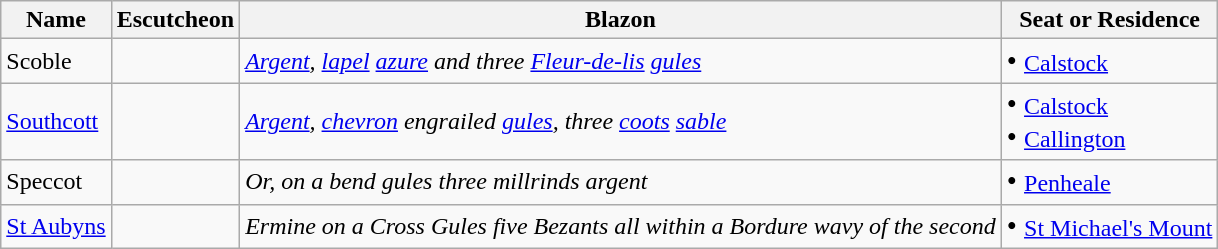<table class="wikitable">
<tr>
<th>Name</th>
<th>Escutcheon</th>
<th>Blazon</th>
<th>Seat or Residence</th>
</tr>
<tr>
<td>Scoble</td>
<td></td>
<td><em><a href='#'>Argent</a>, <a href='#'>lapel</a> <a href='#'>azure</a> and three <a href='#'>Fleur-de-lis</a> <a href='#'>gules</a></em></td>
<td><big> • </big> <a href='#'>Calstock</a></td>
</tr>
<tr>
<td><a href='#'>Southcott</a></td>
<td></td>
<td><em><a href='#'>Argent</a>, <a href='#'>chevron</a> engrailed <a href='#'>gules</a>, three <a href='#'>coots</a> <a href='#'>sable</a></em></td>
<td><big> • </big> <a href='#'>Calstock</a> <br> <big> • </big> <a href='#'>Callington</a></td>
</tr>
<tr>
<td>Speccot</td>
<td></td>
<td><em>	Or, on a bend gules three millrinds argent</em></td>
<td><big> • </big> <a href='#'>Penheale</a></td>
</tr>
<tr>
<td><a href='#'>St Aubyns</a></td>
<td></td>
<td><em>Ermine on a Cross Gules five Bezants all within a Bordure wavy of the second</em></td>
<td><big> • </big> <a href='#'>St Michael's Mount</a></td>
</tr>
</table>
